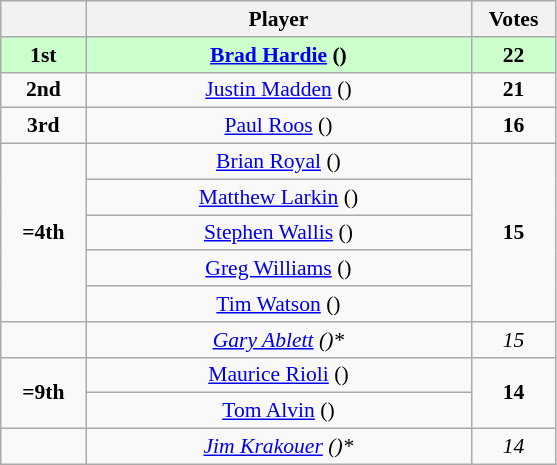<table class="wikitable" style="text-align: center; font-size: 90%;">
<tr>
<th width="50"></th>
<th width="250">Player</th>
<th width="50">Votes</th>
</tr>
<tr style="background: #CCFFCC;">
<td><strong>1st</strong></td>
<td><strong><a href='#'>Brad Hardie</a> ()</strong></td>
<td><strong>22</strong></td>
</tr>
<tr>
<td><strong>2nd</strong></td>
<td><a href='#'>Justin Madden</a> ()</td>
<td><strong>21</strong></td>
</tr>
<tr>
<td><strong>3rd</strong></td>
<td><a href='#'>Paul Roos</a> ()</td>
<td><strong>16</strong></td>
</tr>
<tr>
<td rowspan=5><strong>=4th</strong></td>
<td><a href='#'>Brian Royal</a> ()</td>
<td rowspan=5><strong>15</strong></td>
</tr>
<tr>
<td><a href='#'>Matthew Larkin</a> ()</td>
</tr>
<tr>
<td><a href='#'>Stephen Wallis</a> ()</td>
</tr>
<tr>
<td><a href='#'>Greg Williams</a> ()</td>
</tr>
<tr>
<td><a href='#'>Tim Watson</a> ()</td>
</tr>
<tr>
<td></td>
<td><em><a href='#'>Gary Ablett</a> ()*</em></td>
<td><em>15</em></td>
</tr>
<tr>
<td rowspan=2><strong>=9th</strong></td>
<td><a href='#'>Maurice Rioli</a> ()</td>
<td rowspan=2><strong>14</strong></td>
</tr>
<tr>
<td><a href='#'>Tom Alvin</a> ()</td>
</tr>
<tr>
<td></td>
<td><em><a href='#'>Jim Krakouer</a> ()*</em></td>
<td><em>14</em></td>
</tr>
</table>
